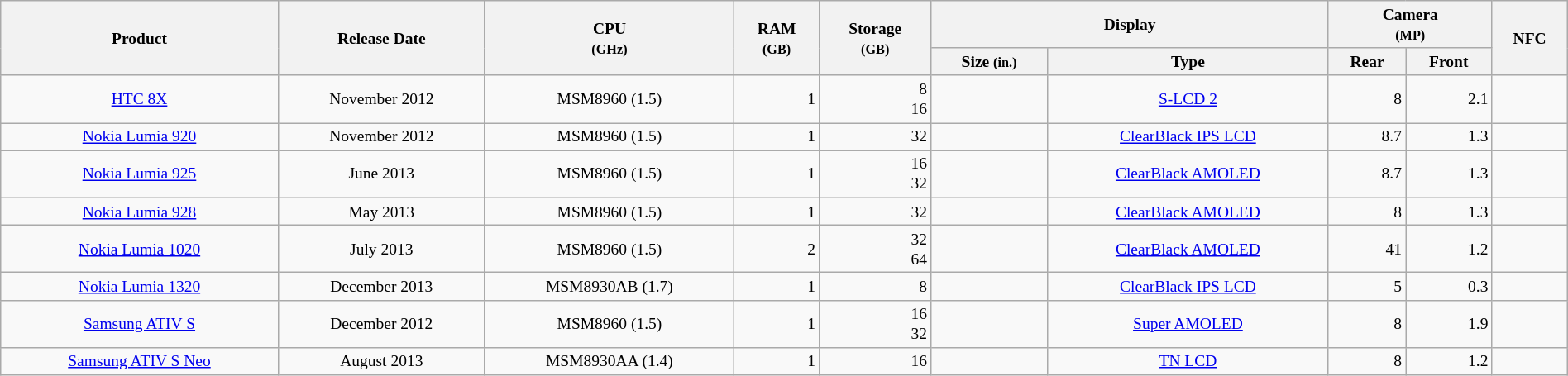<table class="wikitable sortable" style="font-size: small; text-align: center; width: 100%;">
<tr>
<th rowspan="2">Product</th>
<th rowspan="2">Release Date</th>
<th rowspan="2">CPU<br><small>(GHz)</small></th>
<th rowspan="2">RAM<br><small>(GB)</small></th>
<th rowspan="2">Storage<br><small>(GB)</small></th>
<th colspan="2">Display</th>
<th colspan="2">Camera<br><small>(MP)</small></th>
<th rowspan="2">NFC</th>
</tr>
<tr>
<th>Size <small>(in.)</small></th>
<th>Type</th>
<th>Rear</th>
<th>Front</th>
</tr>
<tr>
<td><a href='#'>HTC 8X</a></td>
<td>November 2012</td>
<td>MSM8960 (1.5)</td>
<td align="right">1</td>
<td align="right" data-sort-value="8.5">8<br>16</td>
<td align="right"></td>
<td><a href='#'>S-LCD 2</a></td>
<td align="right">8</td>
<td align="right">2.1</td>
<td></td>
</tr>
<tr>
<td><a href='#'>Nokia Lumia 920</a></td>
<td>November 2012</td>
<td>MSM8960 (1.5)</td>
<td align="right">1</td>
<td align="right">32</td>
<td align="right"></td>
<td><a href='#'>ClearBlack IPS LCD</a></td>
<td align="right">8.7</td>
<td align="right">1.3</td>
<td></td>
</tr>
<tr>
<td><a href='#'>Nokia Lumia 925</a></td>
<td>June 2013</td>
<td>MSM8960 (1.5)</td>
<td align="right">1</td>
<td align="right">16<br>32</td>
<td align="right"></td>
<td><a href='#'>ClearBlack AMOLED</a></td>
<td align="right">8.7</td>
<td align="right">1.3</td>
<td></td>
</tr>
<tr>
<td><a href='#'>Nokia Lumia 928</a></td>
<td>May 2013</td>
<td>MSM8960 (1.5)</td>
<td align="right">1</td>
<td align="right">32</td>
<td align="right"></td>
<td><a href='#'>ClearBlack AMOLED</a></td>
<td align="right">8</td>
<td align="right">1.3</td>
<td></td>
</tr>
<tr>
<td><a href='#'>Nokia Lumia 1020</a></td>
<td>July 2013</td>
<td>MSM8960 (1.5)</td>
<td align="right">2</td>
<td align="right" data-sort-value="32.5">32<br>64</td>
<td align="right"></td>
<td><a href='#'>ClearBlack AMOLED</a></td>
<td align="right">41</td>
<td align="right">1.2</td>
<td></td>
</tr>
<tr>
<td><a href='#'>Nokia Lumia 1320</a></td>
<td>December 2013</td>
<td>MSM8930AB (1.7)</td>
<td align="right">1</td>
<td align="right">8</td>
<td align="right"></td>
<td><a href='#'>ClearBlack IPS LCD</a></td>
<td align="right">5</td>
<td align="right">0.3</td>
<td></td>
</tr>
<tr>
<td><a href='#'>Samsung ATIV S</a></td>
<td>December 2012</td>
<td>MSM8960 (1.5)</td>
<td align="right">1</td>
<td align="right" data-sort-value="16.5">16<br>32</td>
<td align="right"></td>
<td><a href='#'>Super AMOLED</a></td>
<td align="right">8</td>
<td align="right">1.9</td>
<td></td>
</tr>
<tr>
<td><a href='#'>Samsung ATIV S Neo</a></td>
<td>August 2013</td>
<td>MSM8930AA (1.4)</td>
<td align="right">1</td>
<td align="right" data-sort-value="16.5">16</td>
<td align="right"></td>
<td><a href='#'>TN LCD</a></td>
<td align="right">8</td>
<td align="right">1.2</td>
<td></td>
</tr>
</table>
